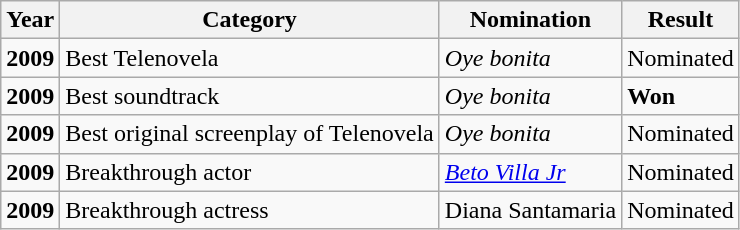<table class="wikitable">
<tr>
<th>Year</th>
<th>Category</th>
<th>Nomination</th>
<th>Result</th>
</tr>
<tr>
<td><strong>2009</strong></td>
<td>Best Telenovela</td>
<td><em>Oye bonita</em></td>
<td>Nominated</td>
</tr>
<tr>
<td><strong>2009</strong></td>
<td>Best soundtrack</td>
<td><em>Oye bonita</em></td>
<td><strong>Won</strong></td>
</tr>
<tr>
<td><strong>2009</strong></td>
<td>Best original screenplay of Telenovela</td>
<td><em>Oye bonita</em></td>
<td>Nominated</td>
</tr>
<tr>
<td><strong>2009</strong></td>
<td>Breakthrough actor</td>
<td><em><a href='#'>Beto Villa Jr</a></em></td>
<td>Nominated</td>
</tr>
<tr>
<td><strong>2009</strong></td>
<td>Breakthrough actress</td>
<td>Diana Santamaria</td>
<td>Nominated</td>
</tr>
</table>
